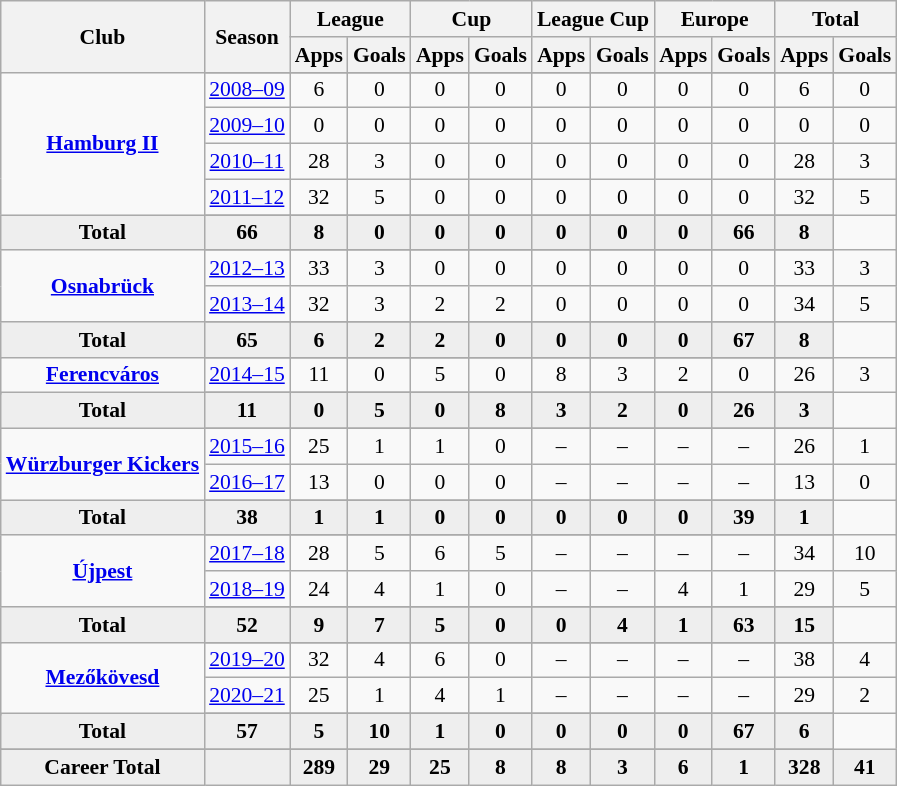<table class="wikitable" style="font-size:90%; text-align: center;">
<tr>
<th rowspan="2">Club</th>
<th rowspan="2">Season</th>
<th colspan="2">League</th>
<th colspan="2">Cup</th>
<th colspan="2">League Cup</th>
<th colspan="2">Europe</th>
<th colspan="2">Total</th>
</tr>
<tr>
<th>Apps</th>
<th>Goals</th>
<th>Apps</th>
<th>Goals</th>
<th>Apps</th>
<th>Goals</th>
<th>Apps</th>
<th>Goals</th>
<th>Apps</th>
<th>Goals</th>
</tr>
<tr ||-||-||-|->
<td rowspan="6" valign="center"><strong><a href='#'>Hamburg II</a></strong></td>
</tr>
<tr>
<td><a href='#'>2008–09</a></td>
<td>6</td>
<td>0</td>
<td>0</td>
<td>0</td>
<td>0</td>
<td>0</td>
<td>0</td>
<td>0</td>
<td>6</td>
<td>0</td>
</tr>
<tr>
<td><a href='#'>2009–10</a></td>
<td>0</td>
<td>0</td>
<td>0</td>
<td>0</td>
<td>0</td>
<td>0</td>
<td>0</td>
<td>0</td>
<td>0</td>
<td>0</td>
</tr>
<tr>
<td><a href='#'>2010–11</a></td>
<td>28</td>
<td>3</td>
<td>0</td>
<td>0</td>
<td>0</td>
<td>0</td>
<td>0</td>
<td>0</td>
<td>28</td>
<td>3</td>
</tr>
<tr>
<td><a href='#'>2011–12</a></td>
<td>32</td>
<td>5</td>
<td>0</td>
<td>0</td>
<td>0</td>
<td>0</td>
<td>0</td>
<td>0</td>
<td>32</td>
<td>5</td>
</tr>
<tr>
</tr>
<tr style="font-weight:bold; background-color:#eeeeee;">
<td>Total</td>
<td>66</td>
<td>8</td>
<td>0</td>
<td>0</td>
<td>0</td>
<td>0</td>
<td>0</td>
<td>0</td>
<td>66</td>
<td>8</td>
</tr>
<tr>
<td rowspan="4" valign="center"><strong><a href='#'>Osnabrück</a></strong></td>
</tr>
<tr>
<td><a href='#'>2012–13</a></td>
<td>33</td>
<td>3</td>
<td>0</td>
<td>0</td>
<td>0</td>
<td>0</td>
<td>0</td>
<td>0</td>
<td>33</td>
<td>3</td>
</tr>
<tr>
<td><a href='#'>2013–14</a></td>
<td>32</td>
<td>3</td>
<td>2</td>
<td>2</td>
<td>0</td>
<td>0</td>
<td>0</td>
<td>0</td>
<td>34</td>
<td>5</td>
</tr>
<tr>
</tr>
<tr style="font-weight:bold; background-color:#eeeeee;">
<td>Total</td>
<td>65</td>
<td>6</td>
<td>2</td>
<td>2</td>
<td>0</td>
<td>0</td>
<td>0</td>
<td>0</td>
<td>67</td>
<td>8</td>
</tr>
<tr>
<td rowspan="3" valign="center"><strong><a href='#'>Ferencváros</a></strong></td>
</tr>
<tr>
<td><a href='#'>2014–15</a></td>
<td>11</td>
<td>0</td>
<td>5</td>
<td>0</td>
<td>8</td>
<td>3</td>
<td>2</td>
<td>0</td>
<td>26</td>
<td>3</td>
</tr>
<tr>
</tr>
<tr style="font-weight:bold; background-color:#eeeeee;">
<td>Total</td>
<td>11</td>
<td>0</td>
<td>5</td>
<td>0</td>
<td>8</td>
<td>3</td>
<td>2</td>
<td>0</td>
<td>26</td>
<td>3</td>
</tr>
<tr>
<td rowspan="4" valign="center"><strong><a href='#'>Würzburger Kickers</a></strong></td>
</tr>
<tr>
<td><a href='#'>2015–16</a></td>
<td>25</td>
<td>1</td>
<td>1</td>
<td>0</td>
<td>–</td>
<td>–</td>
<td>–</td>
<td>–</td>
<td>26</td>
<td>1</td>
</tr>
<tr>
<td><a href='#'>2016–17</a></td>
<td>13</td>
<td>0</td>
<td>0</td>
<td>0</td>
<td>–</td>
<td>–</td>
<td>–</td>
<td>–</td>
<td>13</td>
<td>0</td>
</tr>
<tr>
</tr>
<tr style="font-weight:bold; background-color:#eeeeee;">
<td>Total</td>
<td>38</td>
<td>1</td>
<td>1</td>
<td>0</td>
<td>0</td>
<td>0</td>
<td>0</td>
<td>0</td>
<td>39</td>
<td>1</td>
</tr>
<tr>
<td rowspan="4" valign="center"><strong><a href='#'>Újpest</a></strong></td>
</tr>
<tr>
<td><a href='#'>2017–18</a></td>
<td>28</td>
<td>5</td>
<td>6</td>
<td>5</td>
<td>–</td>
<td>–</td>
<td>–</td>
<td>–</td>
<td>34</td>
<td>10</td>
</tr>
<tr>
<td><a href='#'>2018–19</a></td>
<td>24</td>
<td>4</td>
<td>1</td>
<td>0</td>
<td>–</td>
<td>–</td>
<td>4</td>
<td>1</td>
<td>29</td>
<td>5</td>
</tr>
<tr>
</tr>
<tr style="font-weight:bold; background-color:#eeeeee;">
<td>Total</td>
<td>52</td>
<td>9</td>
<td>7</td>
<td>5</td>
<td>0</td>
<td>0</td>
<td>4</td>
<td>1</td>
<td>63</td>
<td>15</td>
</tr>
<tr>
<td rowspan="4" valign="center"><strong><a href='#'>Mezőkövesd</a></strong></td>
</tr>
<tr>
<td><a href='#'>2019–20</a></td>
<td>32</td>
<td>4</td>
<td>6</td>
<td>0</td>
<td>–</td>
<td>–</td>
<td>–</td>
<td>–</td>
<td>38</td>
<td>4</td>
</tr>
<tr>
<td><a href='#'>2020–21</a></td>
<td>25</td>
<td>1</td>
<td>4</td>
<td>1</td>
<td>–</td>
<td>–</td>
<td>–</td>
<td>–</td>
<td>29</td>
<td>2</td>
</tr>
<tr>
</tr>
<tr style="font-weight:bold; background-color:#eeeeee;">
<td>Total</td>
<td>57</td>
<td>5</td>
<td>10</td>
<td>1</td>
<td>0</td>
<td>0</td>
<td>0</td>
<td>0</td>
<td>67</td>
<td>6</td>
</tr>
<tr>
</tr>
<tr style="font-weight:bold; background-color:#eeeeee;">
<td rowspan="2" valign="top"><strong>Career Total</strong></td>
<td></td>
<td><strong>289</strong></td>
<td><strong>29</strong></td>
<td><strong>25</strong></td>
<td><strong>8</strong></td>
<td><strong>8</strong></td>
<td><strong>3</strong></td>
<td><strong>6</strong></td>
<td><strong>1</strong></td>
<td><strong>328</strong></td>
<td><strong>41</strong></td>
</tr>
</table>
